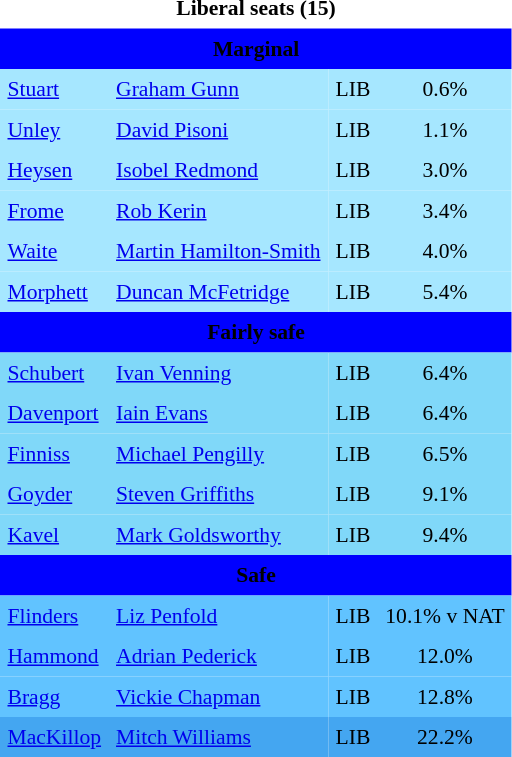<table class="toccolours" cellpadding="5" cellspacing="0" style="float:left; margin-right:.5em; margin-top:.4em; font-size:90%;">
<tr>
<td colspan="4" style="text-align:center;"><strong>Liberal seats (15)</strong></td>
</tr>
<tr>
<td colspan="4" style="text-align:center; background:blue;"><span><strong>Marginal</strong></span></td>
</tr>
<tr>
<td style="text-align:left; background:#a6e7ff;"><a href='#'>Stuart</a></td>
<td style="text-align:left; background:#a6e7ff;"><a href='#'>Graham Gunn</a></td>
<td style="text-align:left; background:#a6e7ff;">LIB</td>
<td style="text-align:center; background:#a6e7ff;">0.6%</td>
</tr>
<tr>
<td style="text-align:left; background:#a6e7ff;"><a href='#'>Unley</a></td>
<td style="text-align:left; background:#a6e7ff;"><a href='#'>David Pisoni</a></td>
<td style="text-align:left; background:#a6e7ff;">LIB</td>
<td style="text-align:center; background:#a6e7ff;">1.1%</td>
</tr>
<tr>
<td style="text-align:left; background:#a6e7ff;"><a href='#'>Heysen</a></td>
<td style="text-align:left; background:#a6e7ff;"><a href='#'>Isobel Redmond</a></td>
<td style="text-align:left; background:#a6e7ff;">LIB</td>
<td style="text-align:center; background:#a6e7ff;">3.0%</td>
</tr>
<tr>
<td style="text-align:left; background:#a6e7ff;"><a href='#'>Frome</a></td>
<td style="text-align:left; background:#a6e7ff;"><a href='#'>Rob Kerin</a></td>
<td style="text-align:left; background:#a6e7ff;">LIB</td>
<td style="text-align:center; background:#a6e7ff;">3.4%</td>
</tr>
<tr>
<td style="text-align:left; background:#a6e7ff;"><a href='#'>Waite</a></td>
<td style="text-align:left; background:#a6e7ff;"><a href='#'>Martin Hamilton-Smith</a></td>
<td style="text-align:left; background:#a6e7ff;">LIB</td>
<td style="text-align:center; background:#a6e7ff;">4.0%</td>
</tr>
<tr>
<td style="text-align:left; background:#a6e7ff;"><a href='#'>Morphett</a></td>
<td style="text-align:left; background:#a6e7ff;"><a href='#'>Duncan McFetridge</a></td>
<td style="text-align:left; background:#a6e7ff;">LIB</td>
<td style="text-align:center; background:#a6e7ff;">5.4%</td>
</tr>
<tr>
<td colspan="4" style="text-align:center; background:blue;"><span><strong>Fairly safe</strong></span></td>
</tr>
<tr>
<td style="text-align:left; background:#80d8f9;"><a href='#'>Schubert</a></td>
<td style="text-align:left; background:#80d8f9;"><a href='#'>Ivan Venning</a></td>
<td style="text-align:left; background:#80d8f9;">LIB</td>
<td style="text-align:center; background:#80d8f9;">6.4%</td>
</tr>
<tr>
<td style="text-align:left; background:#80d8f9;"><a href='#'>Davenport</a></td>
<td style="text-align:left; background:#80d8f9;"><a href='#'>Iain Evans</a></td>
<td style="text-align:left; background:#80d8f9;">LIB</td>
<td style="text-align:center; background:#80d8f9;">6.4%</td>
</tr>
<tr>
<td style="text-align:left; background:#80d8f9;"><a href='#'>Finniss</a></td>
<td style="text-align:left; background:#80d8f9;"><a href='#'>Michael Pengilly</a></td>
<td style="text-align:left; background:#80d8f9;">LIB</td>
<td style="text-align:center; background:#80d8f9;">6.5%</td>
</tr>
<tr>
<td style="text-align:left; background:#80d8f9;"><a href='#'>Goyder</a></td>
<td style="text-align:left; background:#80d8f9;"><a href='#'>Steven Griffiths</a></td>
<td style="text-align:left; background:#80d8f9;">LIB</td>
<td style="text-align:center; background:#80d8f9;">9.1%</td>
</tr>
<tr>
<td style="text-align:left; background:#80d8f9;"><a href='#'>Kavel</a></td>
<td style="text-align:left; background:#80d8f9;"><a href='#'>Mark Goldsworthy</a></td>
<td style="text-align:left; background:#80d8f9;">LIB</td>
<td style="text-align:center; background:#80d8f9;">9.4%</td>
</tr>
<tr>
<td colspan="4" style="text-align:center; background:blue;"><span><strong>Safe</strong></span></td>
</tr>
<tr>
<td style="text-align:left; background:#61c3ff;"><a href='#'>Flinders</a></td>
<td style="text-align:left; background:#61c3ff;"><a href='#'>Liz Penfold</a></td>
<td style="text-align:left; background:#61c3ff;">LIB</td>
<td style="text-align:center; background:#61c3ff;">10.1% v NAT</td>
</tr>
<tr>
<td style="text-align:left; background:#61c3ff;"><a href='#'>Hammond</a></td>
<td style="text-align:left; background:#61c3ff;"><a href='#'>Adrian Pederick</a></td>
<td style="text-align:left; background:#61c3ff;">LIB</td>
<td style="text-align:center; background:#61c3ff;">12.0%</td>
</tr>
<tr>
<td style="text-align:left; background:#61c3ff;"><a href='#'>Bragg</a></td>
<td style="text-align:left; background:#61c3ff;"><a href='#'>Vickie Chapman</a></td>
<td style="text-align:left; background:#61c3ff;">LIB</td>
<td style="text-align:center; background:#61c3ff;">12.8%</td>
</tr>
<tr>
<td style="text-align:left; background:#44a6f1;"><a href='#'>MacKillop</a></td>
<td style="text-align:left; background:#44a6f1;"><a href='#'>Mitch Williams</a></td>
<td style="text-align:left; background:#44a6f1;">LIB</td>
<td style="text-align:center; background:#44a6f1;">22.2%</td>
</tr>
</table>
